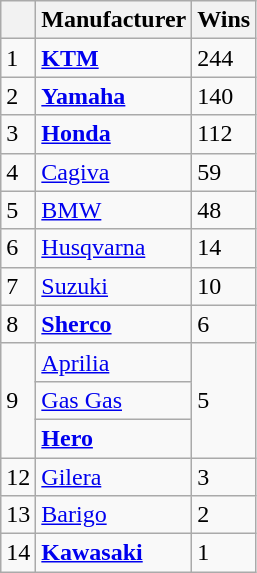<table class="wikitable">
<tr>
<th></th>
<th>Manufacturer</th>
<th>Wins</th>
</tr>
<tr>
<td>1</td>
<td> <strong><a href='#'>KTM</a></strong></td>
<td>244</td>
</tr>
<tr>
<td>2</td>
<td> <strong><a href='#'>Yamaha</a></strong></td>
<td>140</td>
</tr>
<tr>
<td>3</td>
<td> <strong><a href='#'>Honda</a></strong></td>
<td>112</td>
</tr>
<tr>
<td>4</td>
<td> <a href='#'>Cagiva</a></td>
<td>59</td>
</tr>
<tr>
<td>5</td>
<td> <a href='#'>BMW</a></td>
<td>48</td>
</tr>
<tr>
<td>6</td>
<td> <a href='#'>Husqvarna</a></td>
<td>14</td>
</tr>
<tr>
<td>7</td>
<td> <a href='#'>Suzuki</a></td>
<td>10</td>
</tr>
<tr>
<td>8</td>
<td> <strong><a href='#'>Sherco</a></strong></td>
<td>6</td>
</tr>
<tr>
<td rowspan="3">9</td>
<td> <a href='#'>Aprilia</a></td>
<td rowspan="3">5</td>
</tr>
<tr>
<td> <a href='#'>Gas Gas</a></td>
</tr>
<tr>
<td> <strong><a href='#'>Hero</a></strong></td>
</tr>
<tr>
<td>12</td>
<td> <a href='#'>Gilera</a></td>
<td>3</td>
</tr>
<tr>
<td>13</td>
<td> <a href='#'>Barigo</a></td>
<td>2</td>
</tr>
<tr>
<td>14</td>
<td> <strong><a href='#'>Kawasaki</a></strong></td>
<td>1</td>
</tr>
</table>
